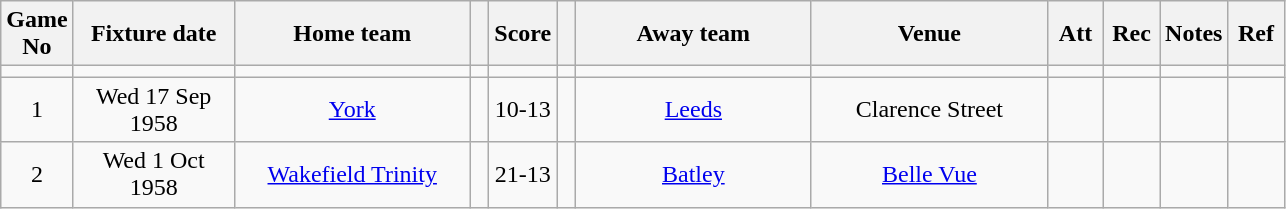<table class="wikitable" style="text-align:center;">
<tr>
<th width=20 abbr="No">Game No</th>
<th width=100 abbr="Date">Fixture date</th>
<th width=150 abbr="Home team">Home team</th>
<th width=5 abbr="space"></th>
<th width=20 abbr="Score">Score</th>
<th width=5 abbr="space"></th>
<th width=150 abbr="Away team">Away team</th>
<th width=150 abbr="Venue">Venue</th>
<th width=30 abbr="Att">Att</th>
<th width=30 abbr="Rec">Rec</th>
<th width=20 abbr="Notes">Notes</th>
<th width=30 abbr="Ref">Ref</th>
</tr>
<tr>
<td></td>
<td></td>
<td></td>
<td></td>
<td></td>
<td></td>
<td></td>
<td></td>
<td></td>
<td></td>
<td></td>
</tr>
<tr>
<td>1</td>
<td>Wed 17 Sep 1958</td>
<td><a href='#'>York</a></td>
<td></td>
<td>10-13</td>
<td></td>
<td><a href='#'>Leeds</a></td>
<td>Clarence Street</td>
<td></td>
<td></td>
<td></td>
<td></td>
</tr>
<tr>
<td>2</td>
<td>Wed 1 Oct 1958</td>
<td><a href='#'>Wakefield Trinity</a></td>
<td></td>
<td>21-13</td>
<td></td>
<td><a href='#'>Batley</a></td>
<td><a href='#'>Belle Vue</a></td>
<td></td>
<td></td>
<td></td>
<td></td>
</tr>
</table>
